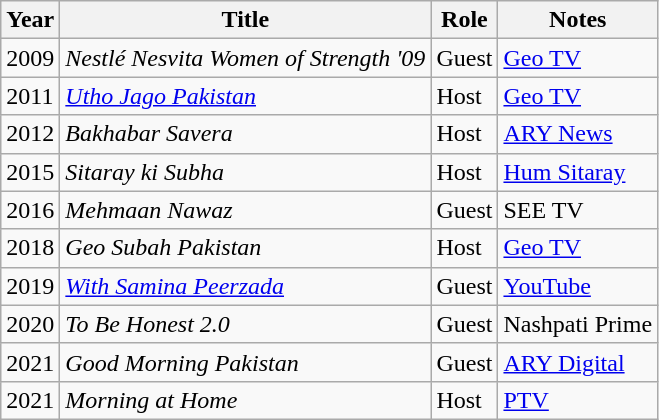<table class="wikitable">
<tr>
<th>Year</th>
<th>Title</th>
<th>Role</th>
<th>Notes</th>
</tr>
<tr>
<td>2009</td>
<td><em>Nestlé Nesvita Women of Strength '09</em></td>
<td>Guest</td>
<td><a href='#'>Geo TV</a></td>
</tr>
<tr>
<td>2011</td>
<td><em><a href='#'>Utho Jago Pakistan</a></em></td>
<td>Host</td>
<td><a href='#'>Geo TV</a></td>
</tr>
<tr>
<td>2012</td>
<td><em>Bakhabar Savera</em></td>
<td>Host</td>
<td><a href='#'>ARY News</a></td>
</tr>
<tr>
<td>2015</td>
<td><em>Sitaray ki Subha</em></td>
<td>Host</td>
<td><a href='#'>Hum Sitaray</a></td>
</tr>
<tr>
<td>2016</td>
<td><em>Mehmaan Nawaz</em></td>
<td>Guest</td>
<td>SEE TV</td>
</tr>
<tr>
<td>2018</td>
<td><em>Geo Subah Pakistan</em></td>
<td>Host</td>
<td><a href='#'>Geo TV</a></td>
</tr>
<tr>
<td>2019</td>
<td><em><a href='#'>With Samina Peerzada</a></em></td>
<td>Guest</td>
<td><a href='#'>YouTube</a></td>
</tr>
<tr>
<td>2020</td>
<td><em>To Be Honest 2.0</em></td>
<td>Guest</td>
<td>Nashpati Prime</td>
</tr>
<tr>
<td>2021</td>
<td><em>Good Morning Pakistan</em></td>
<td>Guest</td>
<td><a href='#'>ARY Digital</a></td>
</tr>
<tr>
<td>2021</td>
<td><em>Morning at Home</em></td>
<td>Host</td>
<td><a href='#'>PTV</a></td>
</tr>
</table>
